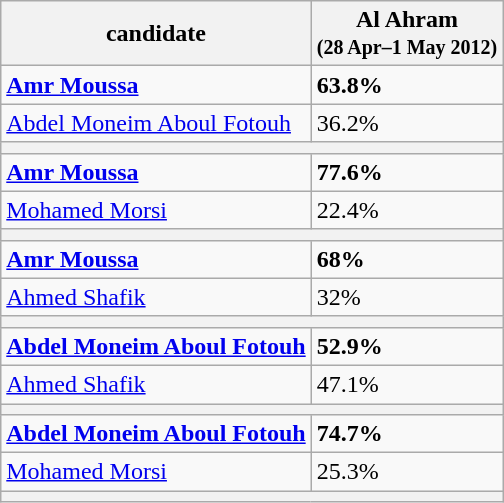<table class="wikitable">
<tr>
<th>candidate</th>
<th>Al Ahram<br><small>(28 Apr–1 May 2012)</small></th>
</tr>
<tr>
<td><strong><a href='#'>Amr Moussa</a></strong></td>
<td><strong>63.8%</strong></td>
</tr>
<tr>
<td><a href='#'>Abdel Moneim Aboul Fotouh</a></td>
<td>36.2%</td>
</tr>
<tr>
<th colspan="2" style="text-align:right;"></th>
</tr>
<tr>
<td><strong><a href='#'>Amr Moussa</a></strong></td>
<td><strong>77.6%</strong></td>
</tr>
<tr>
<td><a href='#'>Mohamed Morsi</a></td>
<td>22.4%</td>
</tr>
<tr>
<th colspan="2" style="text-align:right;"></th>
</tr>
<tr>
<td><strong><a href='#'>Amr Moussa</a></strong></td>
<td><strong>68%</strong></td>
</tr>
<tr>
<td><a href='#'>Ahmed Shafik</a></td>
<td>32%</td>
</tr>
<tr>
<th colspan="2" style="text-align:right;"></th>
</tr>
<tr>
<td><strong><a href='#'>Abdel Moneim Aboul Fotouh</a></strong></td>
<td><strong>52.9%</strong></td>
</tr>
<tr>
<td><a href='#'>Ahmed Shafik</a></td>
<td>47.1%</td>
</tr>
<tr>
<th colspan="2" style="text-align:right;"></th>
</tr>
<tr>
<td><strong><a href='#'>Abdel Moneim Aboul Fotouh</a></strong></td>
<td><strong>74.7%</strong></td>
</tr>
<tr>
<td><a href='#'>Mohamed Morsi</a></td>
<td>25.3%</td>
</tr>
<tr>
<th colspan="2" style="text-align:right;"></th>
</tr>
</table>
